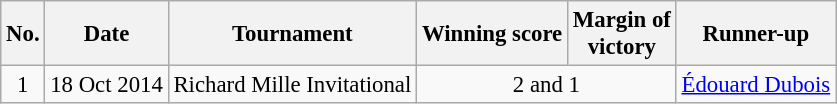<table class="wikitable" style="font-size:95%;">
<tr>
<th>No.</th>
<th>Date</th>
<th>Tournament</th>
<th>Winning score</th>
<th>Margin of<br>victory</th>
<th>Runner-up</th>
</tr>
<tr>
<td align=center>1</td>
<td align=right>18 Oct 2014</td>
<td>Richard Mille Invitational</td>
<td colspan=2 align=center>2 and 1</td>
<td> <a href='#'>Édouard Dubois</a></td>
</tr>
</table>
